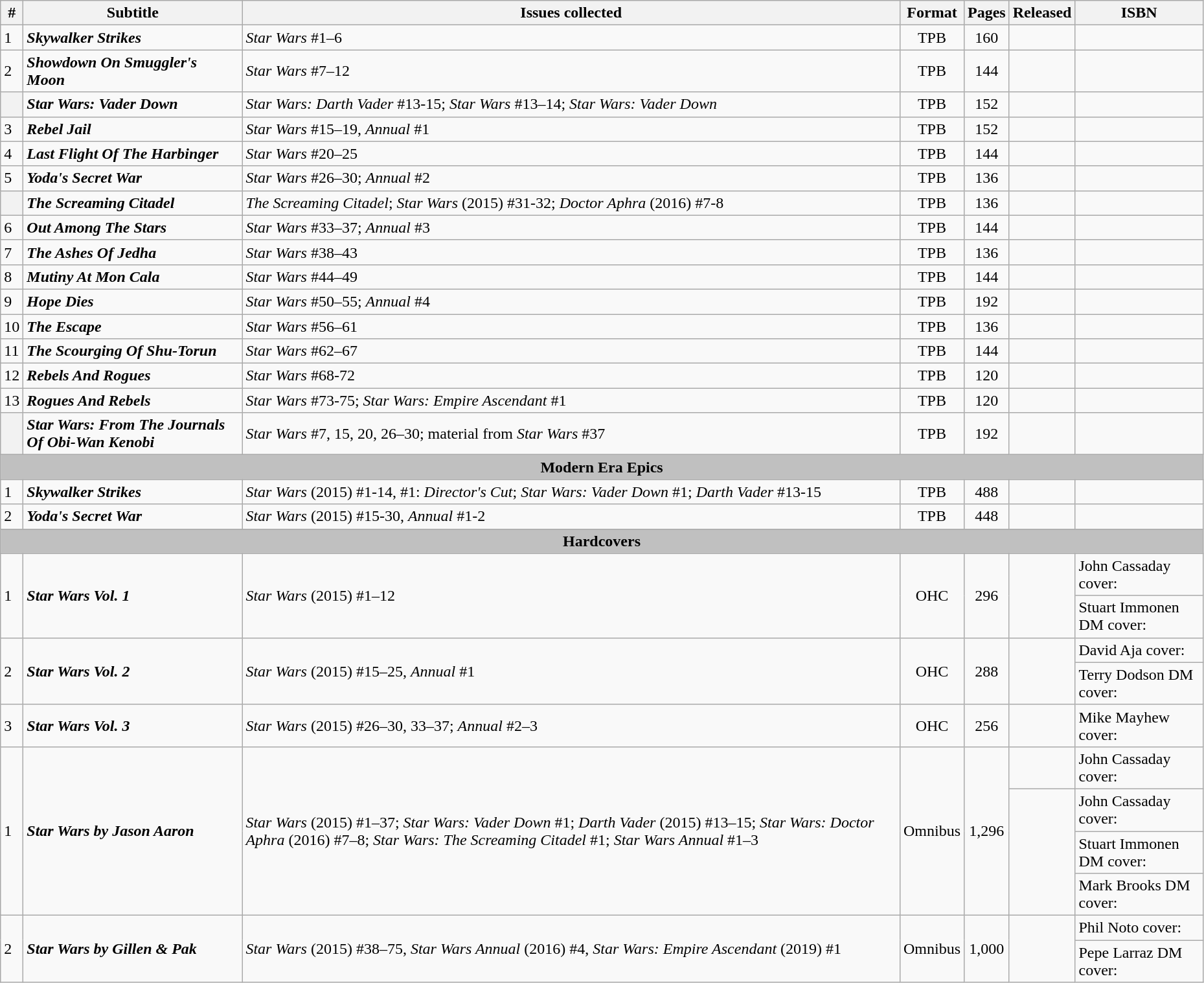<table class="wikitable sortable" width=98%>
<tr>
<th class="unsortable">#</th>
<th class="unsortable">Subtitle</th>
<th class="unsortable">Issues collected</th>
<th>Format</th>
<th class="unsortable">Pages</th>
<th>Released</th>
<th class="unsortable">ISBN</th>
</tr>
<tr>
<td>1</td>
<td><strong><em>Skywalker Strikes</em></strong></td>
<td><em>Star Wars</em> #1–6</td>
<td style="text-align: center;">TPB</td>
<td style="text-align: center;">160</td>
<td></td>
<td></td>
</tr>
<tr>
<td>2</td>
<td><strong><em>Showdown On Smuggler's Moon</em></strong></td>
<td><em>Star Wars</em> #7–12</td>
<td style="text-align: center;">TPB</td>
<td style="text-align: center;">144</td>
<td></td>
<td></td>
</tr>
<tr>
<th style="background-color: light grey;"></th>
<td><strong><em>Star Wars: Vader Down</em></strong></td>
<td><em>Star Wars: Darth Vader</em> #13-15; <em>Star Wars</em> #13–14; <em>Star Wars: Vader Down</em></td>
<td style="text-align: center;">TPB</td>
<td style="text-align: center;">152</td>
<td></td>
<td></td>
</tr>
<tr>
<td>3</td>
<td><strong><em>Rebel Jail</em></strong></td>
<td><em>Star Wars</em> #15–19, <em>Annual</em> #1</td>
<td style="text-align: center;">TPB</td>
<td style="text-align: center;">152</td>
<td></td>
<td></td>
</tr>
<tr>
<td>4</td>
<td><strong><em>Last Flight Of The Harbinger</em></strong></td>
<td><em>Star Wars</em> #20–25</td>
<td style="text-align: center;">TPB</td>
<td style="text-align: center;">144</td>
<td></td>
<td></td>
</tr>
<tr>
<td>5</td>
<td><strong><em>Yoda's Secret War</em></strong></td>
<td><em>Star Wars</em> #26–30; <em>Annual</em> #2</td>
<td style="text-align: center;">TPB</td>
<td style="text-align: center;">136</td>
<td></td>
<td></td>
</tr>
<tr>
<th style="background-color: light grey;"></th>
<td><strong><em>The Screaming Citadel</em></strong></td>
<td><em>The Screaming Citadel</em>; <em>Star Wars</em> (2015) #31-32; <em>Doctor Aphra</em> (2016) #7-8</td>
<td style="text-align: center;">TPB</td>
<td style="text-align: center;">136</td>
<td></td>
<td></td>
</tr>
<tr>
<td>6</td>
<td><strong><em>Out Among The Stars</em></strong></td>
<td><em>Star Wars</em> #33–37; <em>Annual</em> #3</td>
<td style="text-align: center;">TPB</td>
<td style="text-align: center;">144</td>
<td></td>
<td></td>
</tr>
<tr>
<td>7</td>
<td><strong><em>The Ashes Of Jedha</em></strong></td>
<td><em>Star Wars</em> #38–43</td>
<td style="text-align: center;">TPB</td>
<td style="text-align: center;">136</td>
<td></td>
<td></td>
</tr>
<tr>
<td>8</td>
<td><strong><em>Mutiny At Mon Cala</em></strong></td>
<td><em>Star Wars</em> #44–49</td>
<td style="text-align: center;">TPB</td>
<td style="text-align: center;">144</td>
<td></td>
<td></td>
</tr>
<tr>
<td>9</td>
<td><strong><em>Hope Dies</em></strong></td>
<td><em>Star Wars</em> #50–55; <em>Annual</em> #4</td>
<td style="text-align: center;">TPB</td>
<td style="text-align: center;">192</td>
<td></td>
<td></td>
</tr>
<tr>
<td>10</td>
<td><strong><em>The Escape</em></strong></td>
<td><em>Star Wars</em> #56–61</td>
<td style="text-align: center;">TPB</td>
<td style="text-align: center;">136</td>
<td></td>
<td></td>
</tr>
<tr>
<td>11</td>
<td><strong><em>The Scourging Of Shu-Torun</em></strong></td>
<td><em>Star Wars</em> #62–67</td>
<td style="text-align: center;">TPB</td>
<td style="text-align: center;">144</td>
<td></td>
<td></td>
</tr>
<tr>
<td>12</td>
<td><strong><em>Rebels And Rogues</em></strong></td>
<td><em>Star Wars</em> #68-72</td>
<td style="text-align: center;">TPB</td>
<td style="text-align: center;">120</td>
<td></td>
<td></td>
</tr>
<tr>
<td>13</td>
<td><strong><em>Rogues And Rebels</em></strong></td>
<td><em>Star Wars</em> #73-75; <em>Star Wars: Empire Ascendant</em> #1</td>
<td style="text-align: center;">TPB</td>
<td style="text-align: center;">120</td>
<td></td>
<td></td>
</tr>
<tr>
<th style="background-color: light grey;"></th>
<td><strong><em>Star Wars: From The Journals Of Obi-Wan Kenobi</em></strong></td>
<td><em>Star Wars</em> #7, 15, 20, 26–30; material from <em>Star Wars</em> #37</td>
<td style="text-align: center;">TPB</td>
<td style="text-align: center;">192</td>
<td></td>
<td></td>
</tr>
<tr>
<th colspan=7 style="background-color: silver;">Modern Era Epics</th>
</tr>
<tr>
<td>1</td>
<td><strong><em>Skywalker Strikes</em></strong></td>
<td><em>Star Wars</em> (2015) #1-14, #1: <em>Director's Cut</em>; <em>Star Wars: Vader Down</em> #1; <em>Darth Vader</em> #13-15</td>
<td style="text-align: center;">TPB</td>
<td style="text-align: center;">488</td>
<td></td>
<td></td>
</tr>
<tr>
<td>2</td>
<td><strong><em>Yoda's Secret War</em></strong></td>
<td><em>Star Wars</em> (2015) #15-30, <em>Annual</em> #1-2</td>
<td style="text-align: center;">TPB</td>
<td style="text-align: center;">448</td>
<td></td>
<td></td>
</tr>
<tr>
<th colspan=7 style="background-color: silver;">Hardcovers</th>
</tr>
<tr>
<td rowspan=2>1</td>
<td rowspan=2><strong><em>Star Wars Vol. 1</em></strong></td>
<td rowspan=2><em>Star Wars</em> (2015) #1–12</td>
<td rowspan=2 style="text-align: center;">OHC</td>
<td rowspan=2 style="text-align: center;">296</td>
<td rowspan=2></td>
<td>John Cassaday cover: </td>
</tr>
<tr>
<td>Stuart Immonen DM cover: </td>
</tr>
<tr>
<td rowspan=2>2</td>
<td rowspan=2><strong><em>Star Wars Vol. 2</em></strong></td>
<td rowspan=2><em>Star Wars</em> (2015) #15–25, <em>Annual</em> #1</td>
<td rowspan=2 style="text-align: center;">OHC</td>
<td rowspan=2 style="text-align: center;">288</td>
<td rowspan=2></td>
<td>David Aja cover: </td>
</tr>
<tr>
<td>Terry Dodson DM cover: </td>
</tr>
<tr>
<td>3</td>
<td><strong><em>Star Wars Vol. 3</em></strong></td>
<td><em>Star Wars</em> (2015) #26–30, 33–37; <em>Annual</em> #2–3</td>
<td style="text-align: center;">OHC</td>
<td style="text-align: center;">256</td>
<td></td>
<td>Mike Mayhew cover: </td>
</tr>
<tr>
<td rowspan=4>1</td>
<td rowspan=4><strong><em>Star Wars by Jason Aaron</em></strong></td>
<td rowspan=4><em>Star Wars</em> (2015) #1–37; <em>Star Wars: Vader Down</em> #1; <em>Darth Vader</em> (2015) #13–15; <em>Star Wars: Doctor Aphra</em> (2016) #7–8; <em>Star Wars: The Screaming Citadel</em> #1; <em>Star Wars Annual</em> #1–3</td>
<td style="text-align: center;" rowspan=4>Omnibus</td>
<td rowspan=4 style="text-align: center;">1,296</td>
<td></td>
<td>John Cassaday cover: </td>
</tr>
<tr>
<td rowspan=3></td>
<td>John Cassaday cover: </td>
</tr>
<tr>
<td>Stuart Immonen DM cover: </td>
</tr>
<tr>
<td>Mark Brooks DM cover: </td>
</tr>
<tr>
<td rowspan=2>2</td>
<td rowspan=2><strong><em>Star Wars by Gillen & Pak</em></strong></td>
<td rowspan=2><em>Star Wars</em> (2015) #38–75, <em>Star Wars Annual</em> (2016) #4, <em>Star Wars: Empire Ascendant</em> (2019) #1</td>
<td style="text-align: center;" rowspan=2>Omnibus</td>
<td style="text-align: center;" rowspan=2>1,000</td>
<td rowspan=2></td>
<td>Phil Noto cover: </td>
</tr>
<tr>
<td>Pepe Larraz DM cover: </td>
</tr>
</table>
